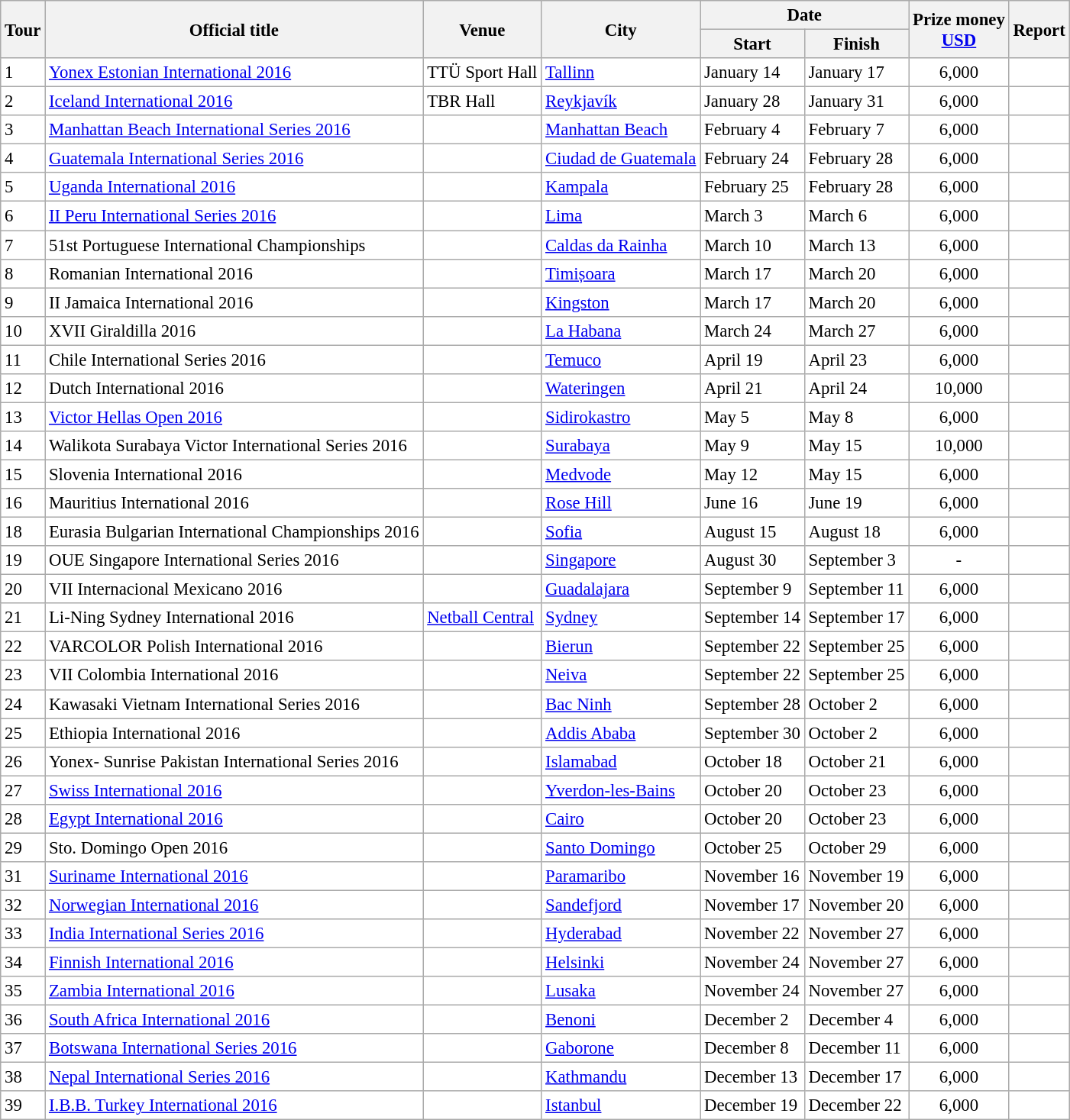<table class=wikitable style="font-size:95%">
<tr>
<th rowspan=2>Tour</th>
<th rowspan=2>Official title</th>
<th rowspan=2>Venue</th>
<th rowspan=2>City</th>
<th colspan=2>Date</th>
<th rowspan=2>Prize money <br><a href='#'>USD</a></th>
<th rowspan=2>Report</th>
</tr>
<tr>
<th>Start</th>
<th>Finish</th>
</tr>
<tr bgcolor=white>
<td>1</td>
<td> <a href='#'>Yonex Estonian International 2016</a></td>
<td>TTÜ Sport Hall</td>
<td><a href='#'>Tallinn</a></td>
<td>January 14</td>
<td>January 17</td>
<td align=center>6,000</td>
<td></td>
</tr>
<tr bgcolor=white>
<td>2</td>
<td> <a href='#'>Iceland International 2016</a></td>
<td>TBR Hall</td>
<td><a href='#'>Reykjavík</a></td>
<td>January 28</td>
<td>January 31</td>
<td align=center>6,000</td>
<td></td>
</tr>
<tr bgcolor=white>
<td>3</td>
<td> <a href='#'>Manhattan Beach International Series 2016</a></td>
<td></td>
<td><a href='#'>Manhattan Beach</a></td>
<td>February 4</td>
<td>February 7</td>
<td align=center>6,000</td>
<td></td>
</tr>
<tr bgcolor=white>
<td>4</td>
<td> <a href='#'>Guatemala International Series 2016</a></td>
<td></td>
<td><a href='#'>Ciudad de Guatemala</a></td>
<td>February 24</td>
<td>February 28</td>
<td align=center>6,000</td>
<td></td>
</tr>
<tr bgcolor=white>
<td>5</td>
<td> <a href='#'>Uganda International 2016</a></td>
<td></td>
<td><a href='#'>Kampala</a></td>
<td>February 25</td>
<td>February 28</td>
<td align=center>6,000</td>
<td></td>
</tr>
<tr bgcolor=white>
<td>6</td>
<td> <a href='#'>II Peru International Series 2016</a></td>
<td></td>
<td><a href='#'>Lima</a></td>
<td>March 3</td>
<td>March 6</td>
<td align=center>6,000</td>
<td></td>
</tr>
<tr bgcolor=white>
<td>7</td>
<td> 51st Portuguese International Championships</td>
<td></td>
<td><a href='#'>Caldas da Rainha</a></td>
<td>March 10</td>
<td>March 13</td>
<td align=center>6,000</td>
<td></td>
</tr>
<tr bgcolor=white>
<td>8</td>
<td> Romanian International 2016</td>
<td></td>
<td><a href='#'>Timișoara</a></td>
<td>March 17</td>
<td>March 20</td>
<td align=center>6,000</td>
<td></td>
</tr>
<tr bgcolor=white>
<td>9</td>
<td> II Jamaica International 2016</td>
<td></td>
<td><a href='#'>Kingston</a></td>
<td>March 17</td>
<td>March 20</td>
<td align=center>6,000</td>
<td></td>
</tr>
<tr bgcolor=white>
<td>10</td>
<td> XVII Giraldilla 2016</td>
<td></td>
<td><a href='#'>La Habana</a></td>
<td>March 24</td>
<td>March 27</td>
<td align=center>6,000</td>
<td></td>
</tr>
<tr bgcolor=white>
<td>11</td>
<td> Chile International Series 2016</td>
<td></td>
<td><a href='#'>Temuco</a></td>
<td>April 19</td>
<td>April 23</td>
<td align=center>6,000</td>
<td></td>
</tr>
<tr bgcolor=white>
<td>12</td>
<td> Dutch International 2016</td>
<td></td>
<td><a href='#'>Wateringen</a></td>
<td>April 21</td>
<td>April 24</td>
<td align=center>10,000</td>
<td></td>
</tr>
<tr bgcolor=white>
<td>13</td>
<td> <a href='#'>Victor Hellas Open 2016</a></td>
<td></td>
<td><a href='#'>Sidirokastro</a></td>
<td>May 5</td>
<td>May 8</td>
<td align=center>6,000</td>
<td></td>
</tr>
<tr bgcolor=white>
<td>14</td>
<td> Walikota Surabaya Victor International Series 2016</td>
<td></td>
<td><a href='#'>Surabaya</a></td>
<td>May 9</td>
<td>May 15</td>
<td align=center>10,000</td>
<td></td>
</tr>
<tr bgcolor=white>
<td>15</td>
<td> Slovenia International 2016</td>
<td></td>
<td><a href='#'>Medvode</a></td>
<td>May 12</td>
<td>May 15</td>
<td align=center>6,000</td>
<td></td>
</tr>
<tr bgcolor=white>
<td>16</td>
<td> Mauritius International 2016</td>
<td></td>
<td><a href='#'>Rose Hill</a></td>
<td>June 16</td>
<td>June 19</td>
<td align=center>6,000</td>
<td></td>
</tr>
<tr bgcolor=white>
<td>18</td>
<td> Eurasia Bulgarian International Championships 2016</td>
<td></td>
<td><a href='#'>Sofia</a></td>
<td>August 15</td>
<td>August 18</td>
<td align=center>6,000</td>
<td></td>
</tr>
<tr bgcolor=white>
<td>19</td>
<td> OUE Singapore International Series 2016</td>
<td></td>
<td><a href='#'>Singapore</a></td>
<td>August 30</td>
<td>September 3</td>
<td align=center>-</td>
<td></td>
</tr>
<tr bgcolor=white>
<td>20</td>
<td> VII Internacional Mexicano 2016</td>
<td></td>
<td><a href='#'>Guadalajara</a></td>
<td>September 9</td>
<td>September 11</td>
<td align=center>6,000</td>
<td></td>
</tr>
<tr bgcolor=white>
<td>21</td>
<td> Li-Ning Sydney International 2016</td>
<td><a href='#'>Netball Central</a></td>
<td><a href='#'>Sydney</a></td>
<td>September 14</td>
<td>September 17</td>
<td align=center>6,000</td>
<td></td>
</tr>
<tr bgcolor=white>
<td>22</td>
<td> VARCOLOR Polish International 2016</td>
<td></td>
<td><a href='#'>Bierun</a></td>
<td>September 22</td>
<td>September 25</td>
<td align=center>6,000</td>
<td></td>
</tr>
<tr bgcolor=white>
<td>23</td>
<td> VII Colombia International 2016</td>
<td></td>
<td><a href='#'>Neiva</a></td>
<td>September 22</td>
<td>September 25</td>
<td align=center>6,000</td>
<td></td>
</tr>
<tr bgcolor=white>
<td>24</td>
<td> Kawasaki Vietnam International Series 2016</td>
<td></td>
<td><a href='#'>Bac Ninh</a></td>
<td>September 28</td>
<td>October 2</td>
<td align=center>6,000</td>
<td></td>
</tr>
<tr bgcolor=white>
<td>25</td>
<td> Ethiopia International 2016</td>
<td></td>
<td><a href='#'>Addis Ababa</a></td>
<td>September 30</td>
<td>October 2</td>
<td align=center>6,000</td>
<td></td>
</tr>
<tr bgcolor=white>
<td>26</td>
<td> Yonex- Sunrise Pakistan International Series 2016</td>
<td></td>
<td><a href='#'>Islamabad</a></td>
<td>October 18</td>
<td>October 21</td>
<td align=center>6,000</td>
<td></td>
</tr>
<tr bgcolor=white>
<td>27</td>
<td> <a href='#'>Swiss International 2016</a></td>
<td></td>
<td><a href='#'>Yverdon-les-Bains</a></td>
<td>October 20</td>
<td>October 23</td>
<td align=center>6,000</td>
<td></td>
</tr>
<tr bgcolor=white>
<td>28</td>
<td> <a href='#'>Egypt International 2016</a></td>
<td></td>
<td><a href='#'>Cairo</a></td>
<td>October 20</td>
<td>October 23</td>
<td align=center>6,000</td>
<td></td>
</tr>
<tr bgcolor=white>
<td>29</td>
<td> Sto. Domingo Open 2016</td>
<td></td>
<td><a href='#'>Santo Domingo</a></td>
<td>October 25</td>
<td>October 29</td>
<td align=center>6,000</td>
<td></td>
</tr>
<tr bgcolor=white>
<td>31</td>
<td> <a href='#'>Suriname International 2016</a></td>
<td></td>
<td><a href='#'>Paramaribo</a></td>
<td>November 16</td>
<td>November 19</td>
<td align=center>6,000</td>
<td></td>
</tr>
<tr bgcolor=white>
<td>32</td>
<td> <a href='#'>Norwegian International 2016</a></td>
<td></td>
<td><a href='#'>Sandefjord</a></td>
<td>November 17</td>
<td>November 20</td>
<td align=center>6,000</td>
<td></td>
</tr>
<tr bgcolor=white>
<td>33</td>
<td> <a href='#'>India International Series 2016</a></td>
<td></td>
<td><a href='#'>Hyderabad</a></td>
<td>November 22</td>
<td>November 27</td>
<td align=center>6,000</td>
<td></td>
</tr>
<tr bgcolor=white>
<td>34</td>
<td> <a href='#'>Finnish International 2016</a></td>
<td></td>
<td><a href='#'>Helsinki</a></td>
<td>November 24</td>
<td>November 27</td>
<td align=center>6,000</td>
<td></td>
</tr>
<tr bgcolor=white>
<td>35</td>
<td> <a href='#'>Zambia International 2016</a></td>
<td></td>
<td><a href='#'>Lusaka</a></td>
<td>November 24</td>
<td>November 27</td>
<td align=center>6,000</td>
<td></td>
</tr>
<tr bgcolor=white>
<td>36</td>
<td> <a href='#'>South Africa International 2016</a></td>
<td></td>
<td><a href='#'>Benoni</a></td>
<td>December 2</td>
<td>December 4</td>
<td align=center>6,000</td>
<td></td>
</tr>
<tr bgcolor=white>
<td>37</td>
<td> <a href='#'>Botswana International Series 2016</a></td>
<td></td>
<td><a href='#'>Gaborone</a></td>
<td>December 8</td>
<td>December 11</td>
<td align=center>6,000</td>
<td></td>
</tr>
<tr bgcolor=white>
<td>38</td>
<td> <a href='#'>Nepal International Series 2016</a></td>
<td></td>
<td><a href='#'>Kathmandu</a></td>
<td>December 13</td>
<td>December 17</td>
<td align=center>6,000</td>
<td></td>
</tr>
<tr bgcolor=white>
<td>39</td>
<td> <a href='#'>I.B.B. Turkey International 2016</a></td>
<td></td>
<td><a href='#'>Istanbul</a></td>
<td>December 19</td>
<td>December 22</td>
<td align=center>6,000</td>
<td></td>
</tr>
</table>
